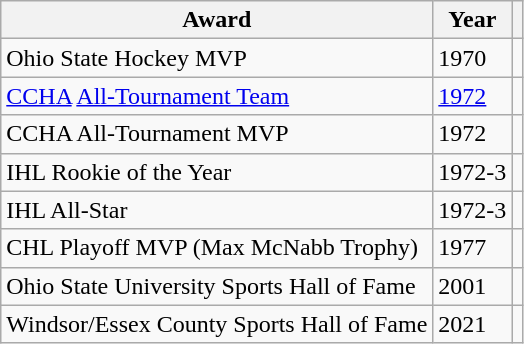<table class="wikitable">
<tr>
<th>Award</th>
<th>Year</th>
<th></th>
</tr>
<tr>
<td>Ohio State Hockey MVP</td>
<td>1970</td>
<td></td>
</tr>
<tr>
<td><a href='#'>CCHA</a> <a href='#'>All-Tournament Team</a></td>
<td><a href='#'>1972</a></td>
<td></td>
</tr>
<tr>
<td>CCHA All-Tournament MVP</td>
<td>1972</td>
<td></td>
</tr>
<tr>
<td>IHL Rookie of the Year</td>
<td>1972-3</td>
<td></td>
</tr>
<tr>
<td>IHL All-Star</td>
<td>1972-3</td>
<td></td>
</tr>
<tr>
<td>CHL Playoff MVP (Max McNabb Trophy)</td>
<td>1977</td>
<td></td>
</tr>
<tr>
<td>Ohio State University Sports Hall of Fame</td>
<td>2001</td>
<td></td>
</tr>
<tr>
<td>Windsor/Essex County Sports Hall of Fame</td>
<td>2021</td>
<td></td>
</tr>
</table>
